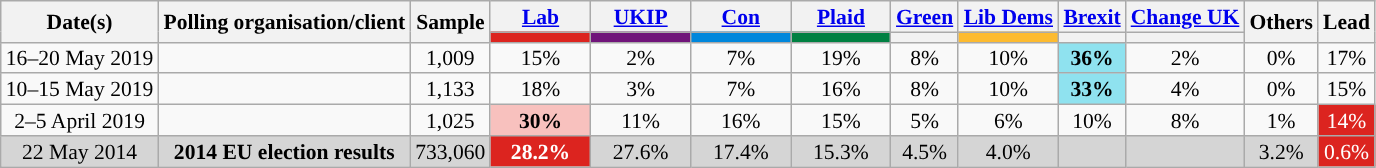<table class="wikitable sortable" style="text-align:center;font-size:90%;line-height:14px">
<tr>
<th rowspan="2">Date(s)</th>
<th rowspan="2">Polling organisation/client</th>
<th rowspan="2" class="unsortable">Sample</th>
<th><a href='#'>Lab</a></th>
<th><a href='#'>UKIP</a></th>
<th><a href='#'>Con</a></th>
<th><a href='#'>Plaid</a></th>
<th><a href='#'>Green</a></th>
<th><a href='#'>Lib Dems</a></th>
<th><a href='#'>Brexit</a></th>
<th><a href='#'>Change UK</a></th>
<th rowspan="2" class="unsortable">Others</th>
<th rowspan="2" class="unsortable">Lead</th>
</tr>
<tr>
<th class="unsortable" style="color:inherit;background:#dc241f; width:60px;"></th>
<th class="unsortable" style="color:inherit;background:#70147a; width:60px;"></th>
<th class="unsortable" style="color:inherit;background:#0087dc; width:60px;"></th>
<th class="unsortable" style="color:inherit;background:#008142; width:60px;"></th>
<th class="unsortable" style="color:inherit;background:"></th>
<th class="unsortable" style="color:inherit;background:#fdbb30; width:60px;"></th>
<th class="unsortable" style="color:inherit;background:"></th>
<th class="unsortable" style="color:inherit;background:"></th>
</tr>
<tr>
<td>16–20 May 2019</td>
<td></td>
<td>1,009</td>
<td>15%</td>
<td>2%</td>
<td>7%</td>
<td>19%</td>
<td>8%</td>
<td>10%</td>
<td style="background:#8fe2ef;"><strong>36%</strong></td>
<td>2%</td>
<td>0%</td>
<td style="background:">17%</td>
</tr>
<tr>
<td>10–15 May 2019</td>
<td></td>
<td>1,133</td>
<td>18%</td>
<td>3%</td>
<td>7%</td>
<td>16%</td>
<td>8%</td>
<td>10%</td>
<td style="background:#8fe2ef;"><strong>33%</strong></td>
<td>4%</td>
<td>0%</td>
<td style="background:">15%</td>
</tr>
<tr>
<td>2–5 April 2019</td>
<td></td>
<td>1,025</td>
<td style="background:#F8C1BE"><strong>30%</strong></td>
<td>11%</td>
<td>16%</td>
<td>15%</td>
<td>5%</td>
<td>6%</td>
<td>10%</td>
<td>8%</td>
<td>1%</td>
<td style="background:#DC241F; color:white;">14%</td>
</tr>
<tr>
<td style="background:#D5D5D5">22 May 2014</td>
<td style="background:#D5D5D5"><strong>2014 EU election results</strong></td>
<td style="background:#D5D5D5">733,060</td>
<td style="background:#DC241F; color:white;"><strong>28.2%</strong></td>
<td style="background:#D5D5D5">27.6%</td>
<td style="background:#D5D5D5">17.4%</td>
<td style="background:#D5D5D5">15.3%</td>
<td style="background:#D5D5D5">4.5%</td>
<td style="background:#D5D5D5">4.0%</td>
<td style="background:#D5D5D5"></td>
<td style="background:#D5D5D5"></td>
<td style="background:#D5D5D5">3.2%</td>
<td style="background:#DC241F; color:white;">0.6%</td>
</tr>
</table>
